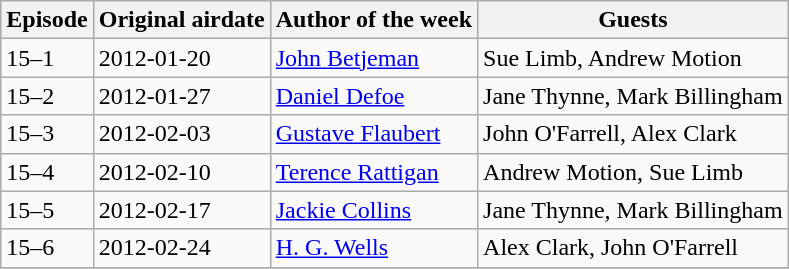<table class="wikitable">
<tr>
<th>Episode</th>
<th>Original airdate</th>
<th>Author of the week</th>
<th>Guests</th>
</tr>
<tr>
<td>15–1</td>
<td>2012-01-20</td>
<td><a href='#'>John Betjeman</a></td>
<td>Sue Limb, Andrew Motion</td>
</tr>
<tr>
<td>15–2</td>
<td>2012-01-27</td>
<td><a href='#'>Daniel Defoe</a></td>
<td>Jane Thynne, Mark Billingham</td>
</tr>
<tr>
<td>15–3</td>
<td>2012-02-03</td>
<td><a href='#'>Gustave Flaubert</a></td>
<td>John O'Farrell, Alex Clark</td>
</tr>
<tr>
<td>15–4</td>
<td>2012-02-10</td>
<td><a href='#'>Terence Rattigan</a></td>
<td>Andrew Motion, Sue Limb</td>
</tr>
<tr>
<td>15–5</td>
<td>2012-02-17</td>
<td><a href='#'>Jackie Collins</a></td>
<td>Jane Thynne, Mark Billingham</td>
</tr>
<tr>
<td>15–6</td>
<td>2012-02-24</td>
<td><a href='#'>H. G. Wells</a></td>
<td>Alex Clark, John O'Farrell</td>
</tr>
<tr>
</tr>
</table>
